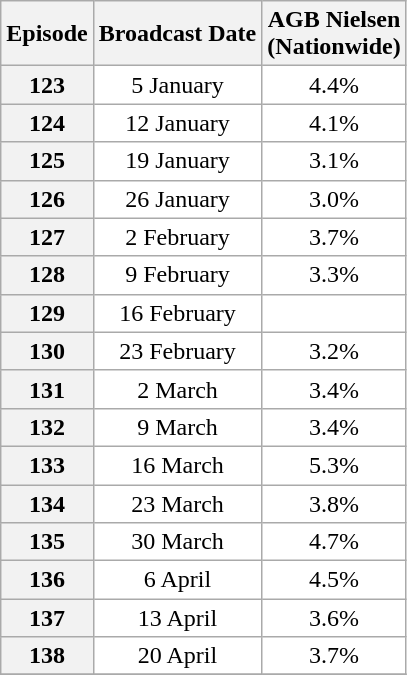<table class=wikitable style=text-align:center;background:#ffffff>
<tr>
<th>Episode</th>
<th>Broadcast Date</th>
<th>AGB Nielsen<br>(Nationwide)<br></th>
</tr>
<tr>
<th>123</th>
<td>5 January</td>
<td>4.4%</td>
</tr>
<tr>
<th>124</th>
<td>12 January</td>
<td>4.1%</td>
</tr>
<tr>
<th>125</th>
<td>19 January</td>
<td>3.1%</td>
</tr>
<tr>
<th>126</th>
<td>26 January</td>
<td>3.0%</td>
</tr>
<tr>
<th>127</th>
<td>2 February</td>
<td>3.7%</td>
</tr>
<tr>
<th>128</th>
<td>9 February</td>
<td>3.3%</td>
</tr>
<tr>
<th>129</th>
<td>16 February</td>
<td></td>
</tr>
<tr>
<th>130</th>
<td>23 February</td>
<td>3.2%</td>
</tr>
<tr>
<th>131</th>
<td>2 March</td>
<td>3.4%</td>
</tr>
<tr>
<th>132</th>
<td>9 March</td>
<td>3.4%</td>
</tr>
<tr>
<th>133</th>
<td>16 March</td>
<td>5.3%</td>
</tr>
<tr>
<th>134</th>
<td>23 March</td>
<td>3.8%</td>
</tr>
<tr>
<th>135</th>
<td>30 March</td>
<td>4.7%</td>
</tr>
<tr>
<th>136</th>
<td>6 April</td>
<td>4.5%</td>
</tr>
<tr>
<th>137</th>
<td>13 April</td>
<td>3.6%</td>
</tr>
<tr>
<th>138</th>
<td>20 April</td>
<td>3.7%</td>
</tr>
<tr>
</tr>
</table>
